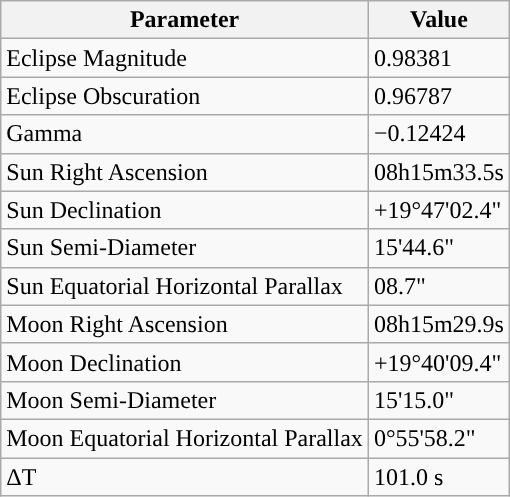<table class="wikitable">
<tr>
<th>Parameter</th>
<th>Value</th>
</tr>
<tr>
<td>Eclipse Magnitude</td>
<td>0.98381</td>
</tr>
<tr>
<td>Eclipse Obscuration</td>
<td>0.96787</td>
</tr>
<tr>
<td>Gamma</td>
<td>−0.12424</td>
</tr>
<tr>
<td>Sun Right Ascension</td>
<td>08h15m33.5s</td>
</tr>
<tr>
<td>Sun Declination</td>
<td>+19°47'02.4"</td>
</tr>
<tr>
<td>Sun Semi-Diameter</td>
<td>15'44.6"</td>
</tr>
<tr>
<td>Sun Equatorial Horizontal Parallax</td>
<td>08.7"</td>
</tr>
<tr>
<td>Moon Right Ascension</td>
<td>08h15m29.9s</td>
</tr>
<tr>
<td>Moon Declination</td>
<td>+19°40'09.4"</td>
</tr>
<tr>
<td>Moon Semi-Diameter</td>
<td>15'15.0"</td>
</tr>
<tr>
<td>Moon Equatorial Horizontal Parallax</td>
<td>0°55'58.2"</td>
</tr>
<tr>
<td>ΔT</td>
<td>101.0 s</td>
</tr>
</table>
